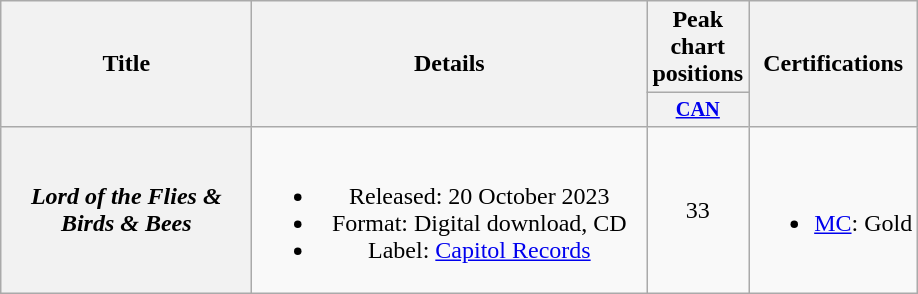<table class="wikitable plainrowheaders" style="text-align:center;">
<tr>
<th scope="col" rowspan="2" style="width:10em;">Title</th>
<th scope="col" rowspan="2" style="width:16em;">Details</th>
<th scope="col" colspan="1">Peak chart positions</th>
<th scope="col" rowspan="2">Certifications</th>
</tr>
<tr>
<th scope="col" style="width:3em;font-size:85%;"><a href='#'>CAN</a><br></th>
</tr>
<tr>
<th scope="row"><em>Lord of the Flies & Birds & Bees</em></th>
<td><br><ul><li>Released: 20 October 2023</li><li>Format: Digital download, CD</li><li>Label: <a href='#'>Capitol Records</a></li></ul></td>
<td>33</td>
<td><br><ul><li><a href='#'>MC</a>: Gold</li></ul></td>
</tr>
</table>
